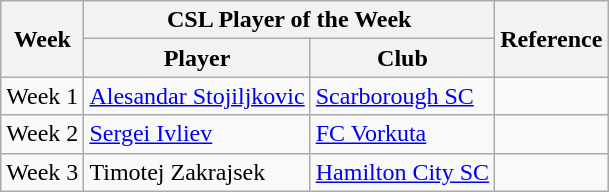<table class="wikitable">
<tr>
<th rowspan="2">Week</th>
<th colspan="2">CSL Player of the Week</th>
<th rowspan="2">Reference</th>
</tr>
<tr>
<th>Player</th>
<th>Club</th>
</tr>
<tr>
<td>Week 1</td>
<td><a href='#'>Alesandar Stojiljkovic</a></td>
<td><a href='#'>Scarborough SC</a></td>
<td></td>
</tr>
<tr>
<td>Week 2</td>
<td><a href='#'>Sergei Ivliev</a></td>
<td><a href='#'>FC Vorkuta</a></td>
<td></td>
</tr>
<tr>
<td>Week 3</td>
<td>Timotej Zakrajsek</td>
<td><a href='#'>Hamilton City SC</a></td>
<td></td>
</tr>
</table>
